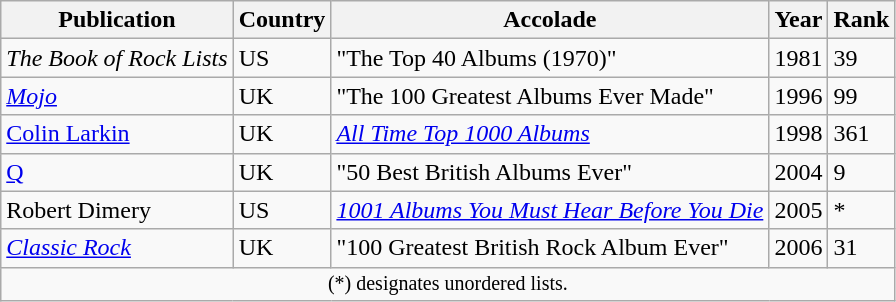<table class="wikitable sortable">
<tr>
<th>Publication</th>
<th>Country</th>
<th>Accolade</th>
<th>Year</th>
<th style="text-align:center;">Rank</th>
</tr>
<tr>
<td><em>The Book of Rock Lists</em></td>
<td>US</td>
<td>"The Top 40 Albums (1970)"</td>
<td>1981</td>
<td>39</td>
</tr>
<tr>
<td><em><a href='#'>Mojo</a></em></td>
<td>UK</td>
<td>"The 100 Greatest Albums Ever Made"</td>
<td>1996</td>
<td>99</td>
</tr>
<tr>
<td><a href='#'>Colin Larkin</a></td>
<td>UK</td>
<td><em><a href='#'>All Time Top 1000 Albums</a></em></td>
<td>1998</td>
<td>361</td>
</tr>
<tr>
<td><a href='#'>Q</a></td>
<td>UK</td>
<td>"50 Best British Albums Ever"</td>
<td>2004</td>
<td>9</td>
</tr>
<tr>
<td>Robert Dimery</td>
<td>US</td>
<td><em><a href='#'>1001 Albums You Must Hear Before You Die</a></em></td>
<td>2005</td>
<td>*</td>
</tr>
<tr>
<td><em><a href='#'>Classic Rock</a></em></td>
<td>UK</td>
<td>"100 Greatest British Rock Album Ever"</td>
<td>2006</td>
<td>31</td>
</tr>
<tr>
<td colspan="5" style="text-align:center; font-size:10pt;">(*) designates unordered lists.</td>
</tr>
</table>
